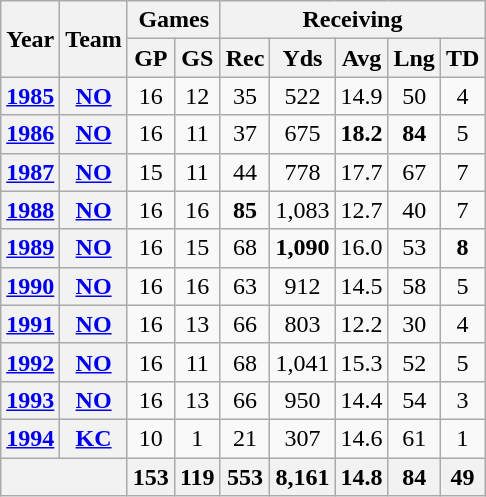<table class="wikitable" style="text-align:center;">
<tr>
<th rowspan="2">Year</th>
<th rowspan="2">Team</th>
<th colspan="2">Games</th>
<th colspan="5">Receiving</th>
</tr>
<tr>
<th>GP</th>
<th>GS</th>
<th>Rec</th>
<th>Yds</th>
<th>Avg</th>
<th>Lng</th>
<th>TD</th>
</tr>
<tr>
<th><a href='#'>1985</a></th>
<th><a href='#'>NO</a></th>
<td>16</td>
<td>12</td>
<td>35</td>
<td>522</td>
<td>14.9</td>
<td>50</td>
<td>4</td>
</tr>
<tr>
<th><a href='#'>1986</a></th>
<th><a href='#'>NO</a></th>
<td>16</td>
<td>11</td>
<td>37</td>
<td>675</td>
<td><strong>18.2</strong></td>
<td><strong>84</strong></td>
<td>5</td>
</tr>
<tr>
<th><a href='#'>1987</a></th>
<th><a href='#'>NO</a></th>
<td>15</td>
<td>11</td>
<td>44</td>
<td>778</td>
<td>17.7</td>
<td>67</td>
<td>7</td>
</tr>
<tr>
<th><a href='#'>1988</a></th>
<th><a href='#'>NO</a></th>
<td>16</td>
<td>16</td>
<td><strong>85</strong></td>
<td>1,083</td>
<td>12.7</td>
<td>40</td>
<td>7</td>
</tr>
<tr>
<th><a href='#'>1989</a></th>
<th><a href='#'>NO</a></th>
<td>16</td>
<td>15</td>
<td>68</td>
<td><strong>1,090</strong></td>
<td>16.0</td>
<td>53</td>
<td><strong>8</strong></td>
</tr>
<tr>
<th><a href='#'>1990</a></th>
<th><a href='#'>NO</a></th>
<td>16</td>
<td>16</td>
<td>63</td>
<td>912</td>
<td>14.5</td>
<td>58</td>
<td>5</td>
</tr>
<tr>
<th><a href='#'>1991</a></th>
<th><a href='#'>NO</a></th>
<td>16</td>
<td>13</td>
<td>66</td>
<td>803</td>
<td>12.2</td>
<td>30</td>
<td>4</td>
</tr>
<tr>
<th><a href='#'>1992</a></th>
<th><a href='#'>NO</a></th>
<td>16</td>
<td>11</td>
<td>68</td>
<td>1,041</td>
<td>15.3</td>
<td>52</td>
<td>5</td>
</tr>
<tr>
<th><a href='#'>1993</a></th>
<th><a href='#'>NO</a></th>
<td>16</td>
<td>13</td>
<td>66</td>
<td>950</td>
<td>14.4</td>
<td>54</td>
<td>3</td>
</tr>
<tr>
<th><a href='#'>1994</a></th>
<th><a href='#'>KC</a></th>
<td>10</td>
<td>1</td>
<td>21</td>
<td>307</td>
<td>14.6</td>
<td>61</td>
<td>1</td>
</tr>
<tr>
<th colspan="2"></th>
<th>153</th>
<th>119</th>
<th>553</th>
<th>8,161</th>
<th>14.8</th>
<th>84</th>
<th>49</th>
</tr>
</table>
